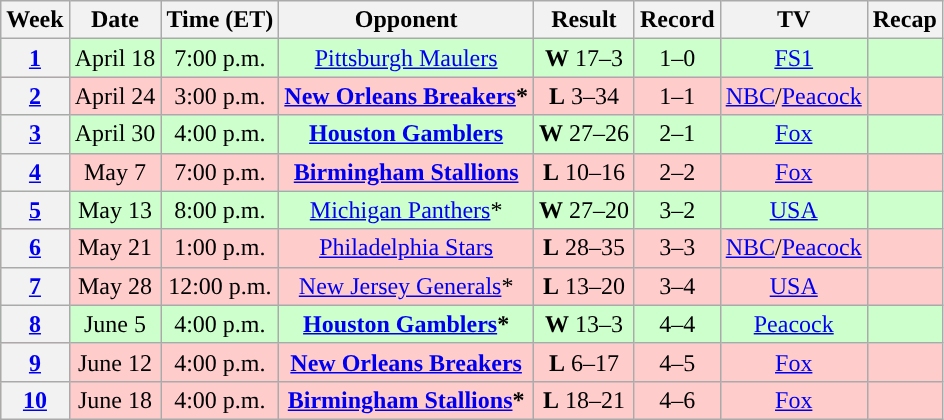<table class="wikitable" style="text-align:center">
<tr>
<th>Week</th>
<th>Date</th>
<th>Time (ET)</th>
<th>Opponent</th>
<th>Result</th>
<th>Record</th>
<th>TV</th>
<th>Recap</th>
</tr>
<tr style="background:#ccffcc">
<th><a href='#'>1</a></th>
<td>April 18</td>
<td>7:00 p.m.</td>
<td><a href='#'>Pittsburgh Maulers</a></td>
<td><strong>W</strong> 17–3</td>
<td>1–0</td>
<td><a href='#'>FS1</a></td>
<td></td>
</tr>
<tr style="background:#ffcccc">
<th><a href='#'>2</a></th>
<td>April 24</td>
<td>3:00 p.m.</td>
<td><strong><a href='#'>New Orleans Breakers</a>*</strong></td>
<td><strong>L</strong> 3–34</td>
<td>1–1</td>
<td><a href='#'>NBC</a>/<a href='#'>Peacock</a></td>
<td></td>
</tr>
<tr style="background:#ccffcc">
<th><a href='#'>3</a></th>
<td>April 30</td>
<td>4:00 p.m.</td>
<td><strong><a href='#'>Houston Gamblers</a></strong></td>
<td><strong>W</strong> 27–26</td>
<td>2–1</td>
<td><a href='#'>Fox</a></td>
<td></td>
</tr>
<tr style="background:#ffcccc">
<th><a href='#'>4</a></th>
<td>May 7</td>
<td>7:00 p.m.</td>
<td><strong><a href='#'>Birmingham Stallions</a></strong></td>
<td><strong>L</strong> 10–16</td>
<td>2–2</td>
<td><a href='#'>Fox</a></td>
<td></td>
</tr>
<tr style="background:#ccffcc">
<th><a href='#'>5</a></th>
<td>May 13</td>
<td>8:00 p.m.</td>
<td><a href='#'>Michigan Panthers</a>*</td>
<td><strong>W</strong> 27–20</td>
<td>3–2</td>
<td><a href='#'>USA</a></td>
<td></td>
</tr>
<tr style="background:#ffcccc">
<th><a href='#'>6</a></th>
<td>May 21</td>
<td>1:00 p.m.</td>
<td><a href='#'>Philadelphia Stars</a></td>
<td><strong>L</strong> 28–35</td>
<td>3–3</td>
<td><a href='#'>NBC</a>/<a href='#'>Peacock</a></td>
<td></td>
</tr>
<tr style="background:#ffcccc">
<th><a href='#'>7</a></th>
<td>May 28</td>
<td>12:00 p.m.</td>
<td><a href='#'>New Jersey Generals</a>*</td>
<td><strong>L</strong> 13–20</td>
<td>3–4</td>
<td><a href='#'>USA</a></td>
<td></td>
</tr>
<tr style="background:#ccffcc">
<th><a href='#'>8</a></th>
<td>June 5</td>
<td>4:00 p.m.</td>
<td><strong><a href='#'>Houston Gamblers</a>*</strong></td>
<td><strong>W</strong> 13–3</td>
<td>4–4</td>
<td><a href='#'>Peacock</a></td>
<td></td>
</tr>
<tr style="background:#ffcccc">
<th><a href='#'>9</a></th>
<td>June 12</td>
<td>4:00 p.m.</td>
<td><strong><a href='#'>New Orleans Breakers</a></strong></td>
<td><strong>L</strong> 6–17</td>
<td>4–5</td>
<td><a href='#'>Fox</a></td>
<td></td>
</tr>
<tr style="background:#ffcccc">
<th><a href='#'>10</a></th>
<td>June 18</td>
<td>4:00 p.m.</td>
<td><strong><a href='#'>Birmingham Stallions</a>*</strong></td>
<td><strong>L</strong> 18–21</td>
<td>4–6</td>
<td><a href='#'>Fox</a></td>
<td></td>
</tr>
</table>
